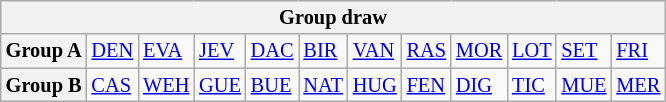<table class="wikitable" style="text-align:center; font-size:85%">
<tr>
<th colspan="12">Group draw</th>
</tr>
<tr>
<th>Group A</th>
<td align="left"> <a href='#'>DEN</a></td>
<td align="left"> <a href='#'>EVA</a></td>
<td align="left"> <a href='#'>JEV</a></td>
<td align="left"> <a href='#'>DAC</a></td>
<td align="left"> <a href='#'>BIR</a></td>
<td align="left"> <a href='#'>VAN</a></td>
<td align="left"> <a href='#'>RAS</a></td>
<td align="left"> <a href='#'>MOR</a></td>
<td align="left"> <a href='#'>LOT</a></td>
<td align="left"> <a href='#'>SET</a></td>
<td align="left"> <a href='#'>FRI</a></td>
</tr>
<tr>
<th>Group B</th>
<td align="left"> <a href='#'>CAS</a></td>
<td align="left"> <a href='#'>WEH</a></td>
<td align="left"> <a href='#'>GUE</a></td>
<td align="left"> <a href='#'>BUE</a></td>
<td align="left"> <a href='#'>NAT</a></td>
<td align="left"> <a href='#'>HUG</a></td>
<td align="left"> <a href='#'>FEN</a></td>
<td align="left"> <a href='#'>DIG</a></td>
<td align="left"> <a href='#'>TIC</a></td>
<td align="left"> <a href='#'>MUE</a></td>
<td align="left"> <a href='#'>MER</a></td>
</tr>
</table>
